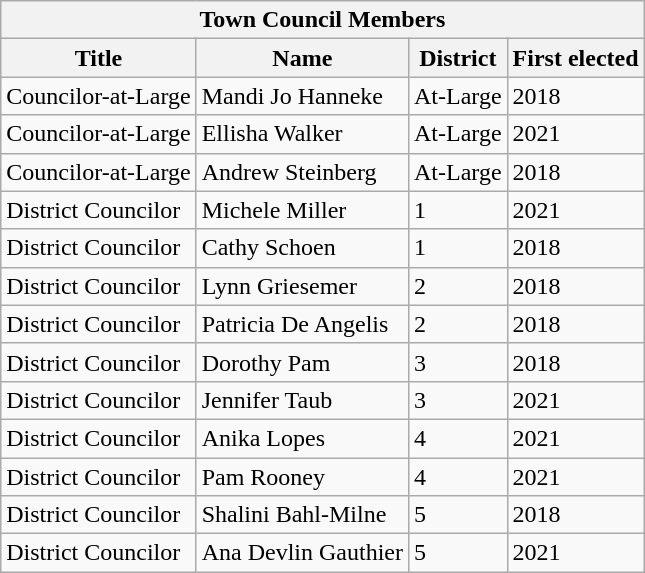<table class="wikitable">
<tr>
<th colspan=4>Town Council Members</th>
</tr>
<tr>
<th>Title</th>
<th>Name</th>
<th>District</th>
<th>First elected</th>
</tr>
<tr>
<td>Councilor-at-Large</td>
<td>Mandi Jo Hanneke</td>
<td>At-Large</td>
<td>2018</td>
</tr>
<tr>
<td>Councilor-at-Large</td>
<td>Ellisha Walker</td>
<td>At-Large</td>
<td>2021</td>
</tr>
<tr>
<td>Councilor-at-Large</td>
<td>Andrew Steinberg</td>
<td>At-Large</td>
<td>2018</td>
</tr>
<tr>
<td>District Councilor</td>
<td>Michele Miller</td>
<td>1</td>
<td>2021</td>
</tr>
<tr>
<td>District Councilor</td>
<td>Cathy Schoen</td>
<td>1</td>
<td>2018</td>
</tr>
<tr>
<td>District Councilor</td>
<td>Lynn Griesemer</td>
<td>2</td>
<td>2018</td>
</tr>
<tr>
<td>District Councilor</td>
<td>Patricia De Angelis</td>
<td>2</td>
<td>2018</td>
</tr>
<tr>
<td>District Councilor</td>
<td>Dorothy Pam</td>
<td>3</td>
<td>2018</td>
</tr>
<tr>
<td>District Councilor</td>
<td>Jennifer Taub</td>
<td>3</td>
<td>2021</td>
</tr>
<tr>
<td>District Councilor</td>
<td>Anika Lopes</td>
<td>4</td>
<td>2021</td>
</tr>
<tr>
<td>District Councilor</td>
<td>Pam Rooney</td>
<td>4</td>
<td>2021</td>
</tr>
<tr>
<td>District Councilor</td>
<td>Shalini Bahl-Milne</td>
<td>5</td>
<td>2018</td>
</tr>
<tr>
<td>District Councilor</td>
<td>Ana Devlin Gauthier</td>
<td>5</td>
<td>2021</td>
</tr>
</table>
